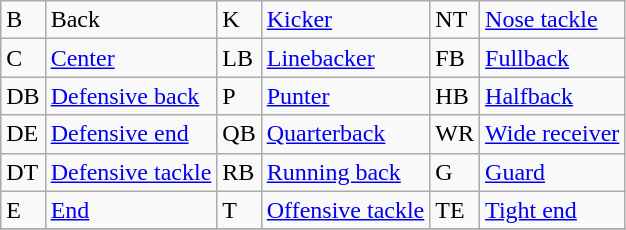<table class="wikitable">
<tr>
<td>B</td>
<td>Back</td>
<td>K</td>
<td><a href='#'>Kicker</a></td>
<td>NT</td>
<td><a href='#'>Nose tackle</a></td>
</tr>
<tr>
<td>C</td>
<td><a href='#'>Center</a></td>
<td>LB</td>
<td><a href='#'>Linebacker</a></td>
<td>FB</td>
<td><a href='#'>Fullback</a></td>
</tr>
<tr>
<td>DB</td>
<td><a href='#'>Defensive back</a></td>
<td>P</td>
<td><a href='#'>Punter</a></td>
<td>HB</td>
<td><a href='#'>Halfback</a></td>
</tr>
<tr>
<td>DE</td>
<td><a href='#'>Defensive end</a></td>
<td>QB</td>
<td><a href='#'>Quarterback</a></td>
<td>WR</td>
<td><a href='#'>Wide receiver</a></td>
</tr>
<tr>
<td>DT</td>
<td><a href='#'>Defensive tackle</a></td>
<td>RB</td>
<td><a href='#'>Running back</a></td>
<td>G</td>
<td><a href='#'>Guard</a></td>
</tr>
<tr>
<td>E</td>
<td><a href='#'>End</a></td>
<td>T</td>
<td><a href='#'>Offensive tackle</a></td>
<td>TE</td>
<td><a href='#'>Tight end</a></td>
</tr>
<tr>
</tr>
</table>
